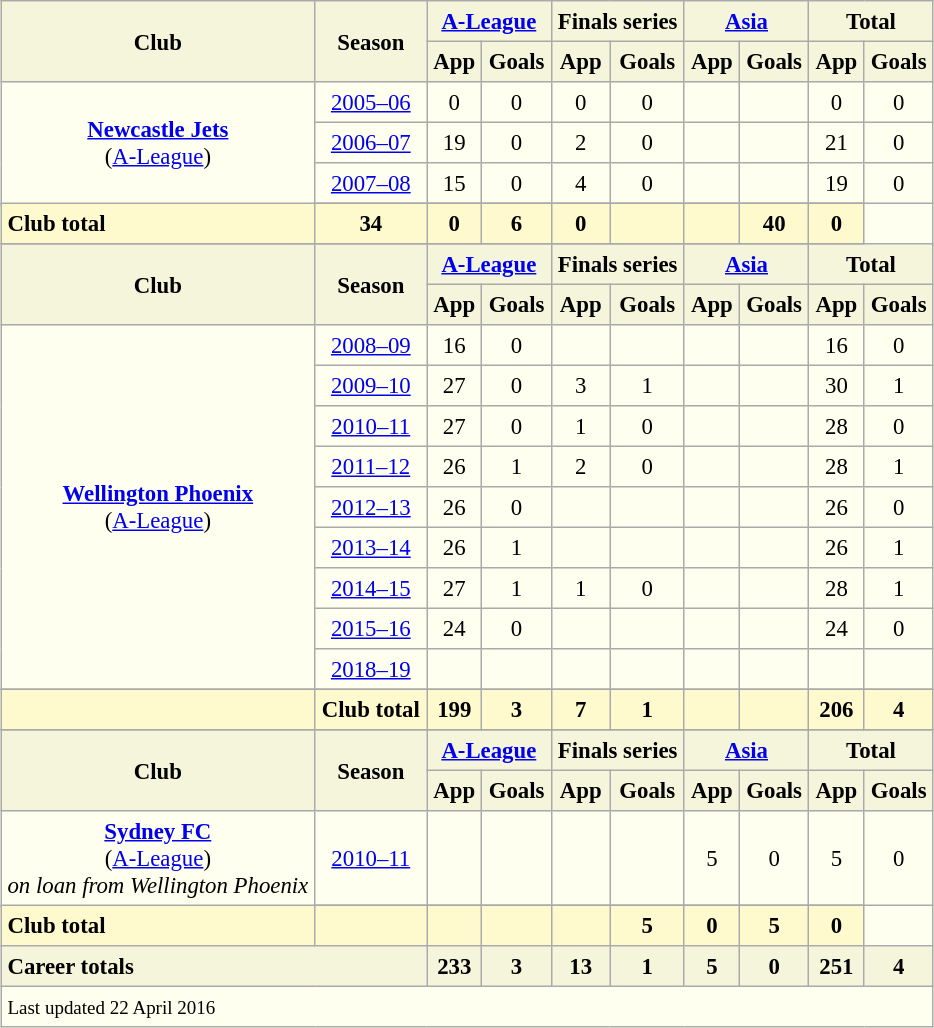<table border="1" align="center" cellpadding="4" cellspacing="2" style="background: ivory; font-size: 95%; border: 1px #aaaaaa solid; border-collapse: collapse; clear:center">
<tr style="background:beige">
<th rowspan="2">Club</th>
<th rowspan="2">Season</th>
<th colspan="2"><a href='#'>A-League</a></th>
<th colspan="2">Finals series</th>
<th colspan="2"><a href='#'>Asia</a></th>
<th colspan="2">Total</th>
</tr>
<tr style="background:beige">
<th>App</th>
<th>Goals</th>
<th>App</th>
<th>Goals</th>
<th>App</th>
<th>Goals</th>
<th>App</th>
<th>Goals</th>
</tr>
<tr>
<td rowspan="4" align="center" valign="center"><strong><a href='#'>Newcastle Jets</a></strong><br>(<a href='#'>A-League</a>)</td>
<td align="center"><a href='#'>2005–06</a></td>
<td align="center">0</td>
<td align="center">0</td>
<td align="center">0</td>
<td align="center">0</td>
<td align="center"></td>
<td align="center"></td>
<td align="center">0</td>
<td align="center">0</td>
</tr>
<tr>
<td align="center"><a href='#'>2006–07</a></td>
<td align="center">19</td>
<td align="center">0</td>
<td align="center">2</td>
<td align="center">0</td>
<td align="center"></td>
<td align="center"></td>
<td align="center">21</td>
<td align="center">0</td>
</tr>
<tr>
<td align="center"><a href='#'>2007–08</a></td>
<td align="center">15</td>
<td align="center">0</td>
<td align="center">4</td>
<td align="center">0</td>
<td align="center"></td>
<td align="center"></td>
<td align="center">19</td>
<td align="center">0</td>
</tr>
<tr>
</tr>
<tr style="background:lemonchiffon">
<th colspan="1" align="left">Club total</th>
<th>34</th>
<th>0</th>
<th>6</th>
<th>0</th>
<th></th>
<th></th>
<th>40</th>
<th>0</th>
</tr>
<tr>
</tr>
<tr style="background:beige">
<th rowspan="2">Club</th>
<th rowspan="2">Season</th>
<th colspan="2"><a href='#'>A-League</a></th>
<th colspan="2">Finals series</th>
<th colspan="2"><a href='#'>Asia</a></th>
<th colspan="2">Total</th>
</tr>
<tr style="background:beige">
<th>App</th>
<th>Goals</th>
<th>App</th>
<th>Goals</th>
<th>App</th>
<th>Goals</th>
<th>App</th>
<th>Goals</th>
</tr>
<tr>
<td rowspan="9" align="center" valign="center"><strong><a href='#'>Wellington Phoenix</a></strong><br>(<a href='#'>A-League</a>)</td>
<td align="center"><a href='#'>2008–09</a></td>
<td align="center">16</td>
<td align="center">0</td>
<td align="center"></td>
<td align="center"></td>
<td align="center"></td>
<td align="center"></td>
<td align="center">16</td>
<td align="center">0</td>
</tr>
<tr>
<td align="center"><a href='#'>2009–10</a></td>
<td align="center">27</td>
<td align="center">0</td>
<td align="center">3</td>
<td align="center">1</td>
<td align="center"></td>
<td align="center"></td>
<td align="center">30</td>
<td align="center">1</td>
</tr>
<tr>
<td align="center"><a href='#'>2010–11</a></td>
<td align="center">27</td>
<td align="center">0</td>
<td align="center">1</td>
<td align="center">0</td>
<td align="center"></td>
<td align="center"></td>
<td align="center">28</td>
<td align="center">0</td>
</tr>
<tr>
<td align="center"><a href='#'>2011–12</a></td>
<td align="center">26</td>
<td align="center">1</td>
<td align="center">2</td>
<td align="center">0</td>
<td align="center"></td>
<td align="center"></td>
<td align="center">28</td>
<td align="center">1</td>
</tr>
<tr>
<td align="center"><a href='#'>2012–13</a></td>
<td align="center">26</td>
<td align="center">0</td>
<td align="center"></td>
<td align="center"></td>
<td align="center"></td>
<td align="center"></td>
<td align="center">26</td>
<td align="center">0</td>
</tr>
<tr>
<td align="center"><a href='#'>2013–14</a></td>
<td align="center">26</td>
<td align="center">1</td>
<td align="center"></td>
<td align="center"></td>
<td align="center"></td>
<td align="center"></td>
<td align="center">26</td>
<td align="center">1</td>
</tr>
<tr>
<td align="center"><a href='#'>2014–15</a></td>
<td align="center">27</td>
<td align="center">1</td>
<td align="center">1</td>
<td align="center">0</td>
<td align="center"></td>
<td align="center"></td>
<td align="center">28</td>
<td align="center">1</td>
</tr>
<tr>
<td align="center"><a href='#'>2015–16</a></td>
<td align="center">24</td>
<td align="center">0</td>
<td align="center"></td>
<td align="center"></td>
<td align="center"></td>
<td align="center"></td>
<td align="center">24</td>
<td align="center">0</td>
</tr>
<tr>
<td align="center"><a href='#'>2018–19</a></td>
<td align="center"></td>
<td align="center"></td>
<td align="center"></td>
<td align="center"></td>
<td align="center"></td>
<td align="center"></td>
<td align="center"></td>
<td align="center"></td>
</tr>
<tr>
</tr>
<tr style="background:lemonchiffon" |->
<th colspan="1" align="left"></th>
<th>Club total</th>
<th>199</th>
<th>3</th>
<th>7</th>
<th>1</th>
<th></th>
<th></th>
<th>206</th>
<th>4</th>
</tr>
<tr>
</tr>
<tr style="background:beige">
<th rowspan="2">Club</th>
<th rowspan="2">Season</th>
<th colspan="2"><a href='#'>A-League</a></th>
<th colspan="2">Finals series</th>
<th colspan="2"><a href='#'>Asia</a></th>
<th colspan="2">Total</th>
</tr>
<tr style="background:beige">
<th>App</th>
<th>Goals</th>
<th>App</th>
<th>Goals</th>
<th>App</th>
<th>Goals</th>
<th>App</th>
<th>Goals</th>
</tr>
<tr>
<td rowspan="2" align="center" valign="center"><strong><a href='#'>Sydney FC</a></strong><br>(<a href='#'>A-League</a>)<br><em>on loan from Wellington Phoenix</em></td>
<td align="center"><a href='#'>2010–11</a></td>
<td align="center"></td>
<td align="center"></td>
<td align="center"></td>
<td align="center"></td>
<td align="center">5</td>
<td align="center">0</td>
<td align="center">5</td>
<td align="center">0</td>
</tr>
<tr>
</tr>
<tr style="background:lemonchiffon">
<th colspan="1" align="left">Club total</th>
<th></th>
<th></th>
<th></th>
<th></th>
<th>5</th>
<th>0</th>
<th>5</th>
<th>0</th>
</tr>
<tr>
<th colspan="2" style="background:beige" align="left">Career totals</th>
<th align="center" style="background:beige">233</th>
<th align="center" style="background:beige">3</th>
<th align="center" style="background:beige">13</th>
<th align="center" style="background:beige">1</th>
<th align="center" style="background:beige">5</th>
<th align="center" style="background:beige">0</th>
<th align="center" style="background:beige">251</th>
<th align="center" style="background:beige">4</th>
</tr>
<tr>
<td colspan="12"><small>Last updated 22 April 2016</small></td>
</tr>
</table>
